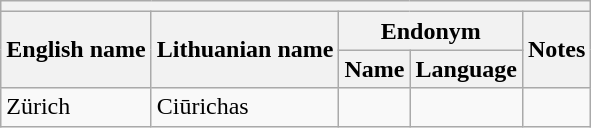<table class="wikitable sortable">
<tr>
<th colspan="5"></th>
</tr>
<tr>
<th rowspan="2">English name</th>
<th rowspan="2">Lithuanian name</th>
<th colspan="2">Endonym</th>
<th rowspan="2">Notes</th>
</tr>
<tr>
<th>Name</th>
<th>Language</th>
</tr>
<tr>
<td>Zürich</td>
<td>Ciūrichas</td>
<td></td>
<td></td>
<td></td>
</tr>
</table>
